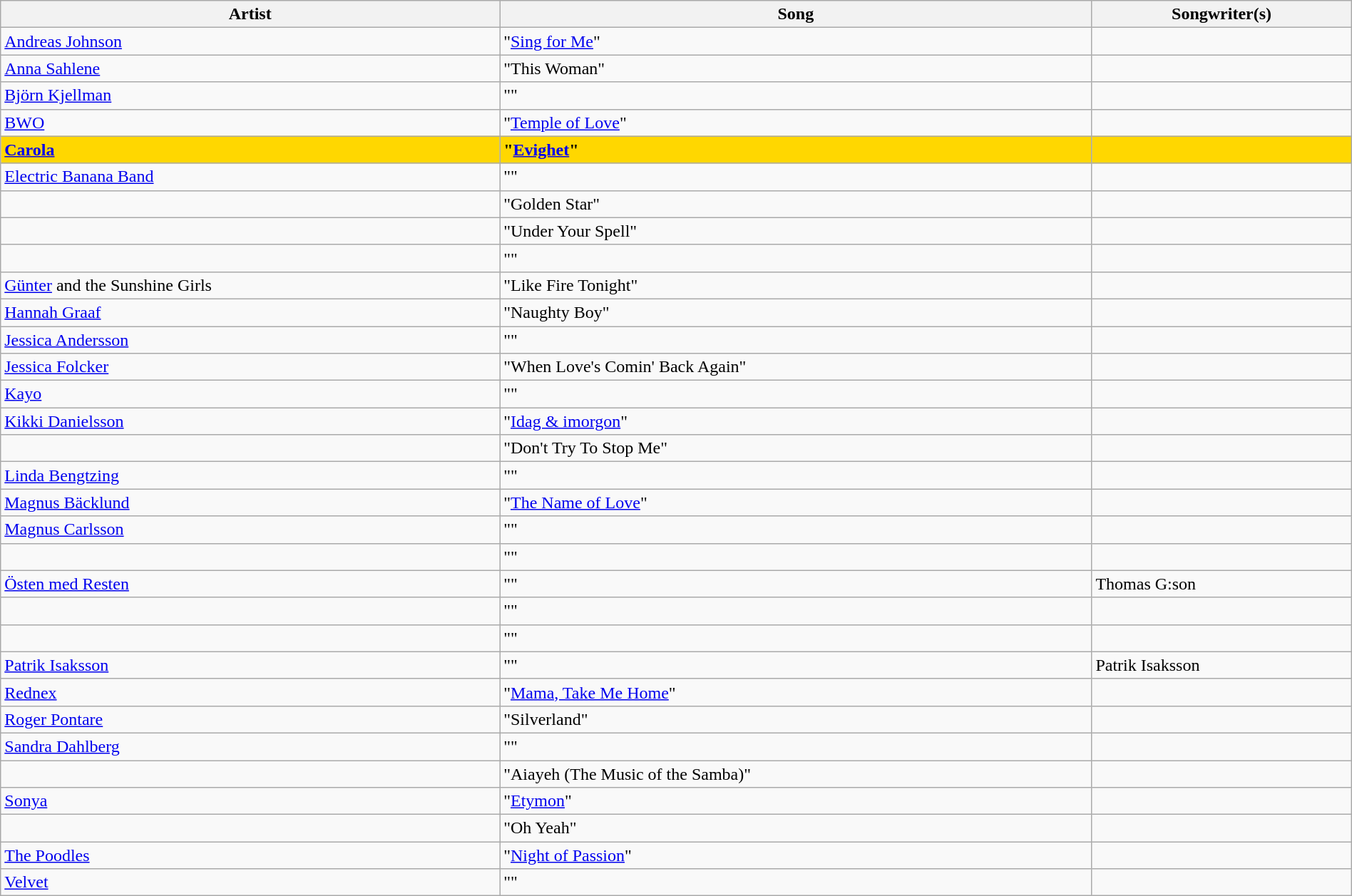<table class="wikitable sortable" width="100%" style="margin: 1em auto 1em auto;">
<tr>
<th>Artist</th>
<th>Song</th>
<th>Songwriter(s)</th>
</tr>
<tr>
<td><a href='#'>Andreas Johnson</a></td>
<td>"<a href='#'>Sing for Me</a>"</td>
<td></td>
</tr>
<tr>
<td><a href='#'>Anna Sahlene</a></td>
<td>"This Woman"</td>
<td></td>
</tr>
<tr>
<td><a href='#'>Björn Kjellman</a></td>
<td>""</td>
<td></td>
</tr>
<tr>
<td><a href='#'>BWO</a></td>
<td>"<a href='#'>Temple of Love</a>"</td>
<td></td>
</tr>
<tr style="background:gold;">
<td><strong><a href='#'>Carola</a></strong></td>
<td><strong>"<a href='#'><span>Evighet</span></a>"</strong></td>
<td><strong></strong></td>
</tr>
<tr>
<td><a href='#'>Electric Banana Band</a></td>
<td>""</td>
<td></td>
</tr>
<tr>
<td></td>
<td>"Golden Star"</td>
<td></td>
</tr>
<tr>
<td></td>
<td>"Under Your Spell"</td>
<td></td>
</tr>
<tr>
<td></td>
<td>""</td>
<td></td>
</tr>
<tr>
<td><a href='#'>Günter</a> and the Sunshine Girls</td>
<td>"Like Fire Tonight"</td>
<td></td>
</tr>
<tr>
<td><a href='#'>Hannah Graaf</a></td>
<td>"Naughty Boy"</td>
<td></td>
</tr>
<tr>
<td><a href='#'>Jessica Andersson</a></td>
<td>""</td>
<td></td>
</tr>
<tr>
<td><a href='#'>Jessica Folcker</a></td>
<td>"When Love's Comin' Back Again"</td>
<td></td>
</tr>
<tr>
<td><a href='#'>Kayo</a></td>
<td>""</td>
<td></td>
</tr>
<tr>
<td><a href='#'>Kikki Danielsson</a></td>
<td>"<a href='#'><span>Idag & imorgon</span></a>"</td>
<td></td>
</tr>
<tr>
<td></td>
<td>"Don't Try To Stop Me"</td>
<td></td>
</tr>
<tr>
<td><a href='#'>Linda Bengtzing</a></td>
<td>""</td>
<td></td>
</tr>
<tr>
<td><a href='#'>Magnus Bäcklund</a></td>
<td>"<a href='#'>The Name of Love</a>"</td>
<td></td>
</tr>
<tr>
<td><a href='#'>Magnus Carlsson</a></td>
<td>""</td>
<td></td>
</tr>
<tr>
<td></td>
<td>""</td>
<td></td>
</tr>
<tr>
<td><a href='#'>Östen med Resten</a></td>
<td>""</td>
<td>Thomas G:son</td>
</tr>
<tr>
<td></td>
<td>""</td>
<td></td>
</tr>
<tr>
<td></td>
<td>""</td>
<td></td>
</tr>
<tr>
<td><a href='#'>Patrik Isaksson</a></td>
<td>""</td>
<td>Patrik Isaksson</td>
</tr>
<tr>
<td><a href='#'>Rednex</a></td>
<td>"<a href='#'>Mama, Take Me Home</a>"</td>
<td></td>
</tr>
<tr>
<td><a href='#'>Roger Pontare</a></td>
<td>"Silverland"</td>
<td></td>
</tr>
<tr>
<td><a href='#'>Sandra Dahlberg</a></td>
<td>""</td>
<td></td>
</tr>
<tr>
<td></td>
<td>"Aiayeh (The Music of the Samba)"</td>
<td></td>
</tr>
<tr>
<td><a href='#'>Sonya</a></td>
<td>"<a href='#'><span>Etymon</span></a>"</td>
<td></td>
</tr>
<tr>
<td></td>
<td>"Oh Yeah"</td>
<td></td>
</tr>
<tr>
<td><a href='#'>The Poodles</a></td>
<td>"<a href='#'>Night of Passion</a>"</td>
<td></td>
</tr>
<tr>
<td><a href='#'>Velvet</a></td>
<td>""</td>
<td></td>
</tr>
</table>
